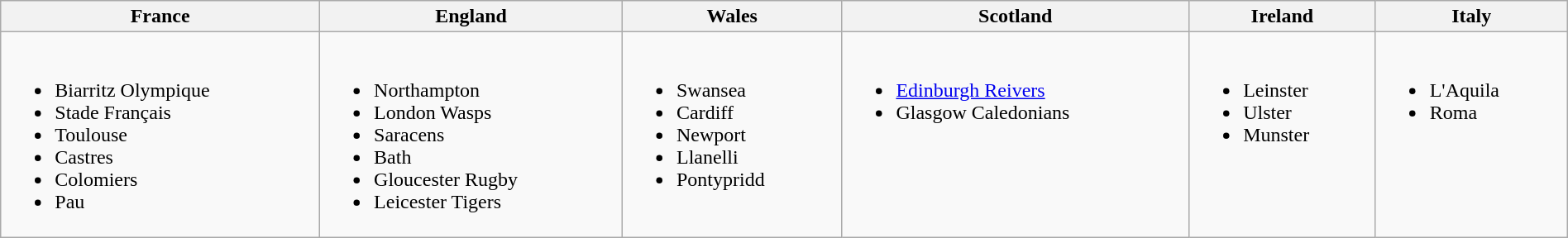<table class="wikitable" width=100%>
<tr>
<th> France</th>
<th> England</th>
<th> Wales</th>
<th> Scotland</th>
<th> Ireland</th>
<th> Italy</th>
</tr>
<tr valign=top>
<td><br><ul><li>Biarritz Olympique</li><li>Stade Français</li><li>Toulouse</li><li>Castres</li><li>Colomiers</li><li>Pau</li></ul></td>
<td><br><ul><li>Northampton</li><li>London Wasps</li><li>Saracens</li><li>Bath</li><li>Gloucester Rugby</li><li>Leicester Tigers</li></ul></td>
<td><br><ul><li>Swansea</li><li>Cardiff</li><li>Newport</li><li>Llanelli</li><li>Pontypridd</li></ul></td>
<td><br><ul><li><a href='#'>Edinburgh Reivers</a></li><li>Glasgow Caledonians</li></ul></td>
<td><br><ul><li>Leinster</li><li>Ulster</li><li>Munster</li></ul></td>
<td><br><ul><li>L'Aquila</li><li>Roma</li></ul></td>
</tr>
</table>
